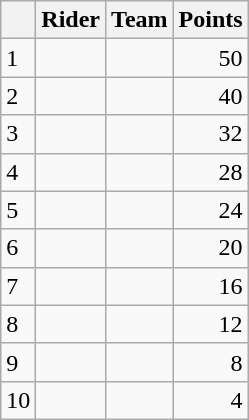<table class="wikitable">
<tr>
<th></th>
<th>Rider</th>
<th>Team</th>
<th>Points</th>
</tr>
<tr>
<td>1</td>
<td></td>
<td></td>
<td align=right>50</td>
</tr>
<tr>
<td>2</td>
<td></td>
<td></td>
<td align=right>40</td>
</tr>
<tr>
<td>3</td>
<td></td>
<td></td>
<td align=right>32</td>
</tr>
<tr>
<td>4</td>
<td></td>
<td></td>
<td align=right>28</td>
</tr>
<tr>
<td>5</td>
<td></td>
<td></td>
<td align=right>24</td>
</tr>
<tr>
<td>6</td>
<td></td>
<td></td>
<td align=right>20</td>
</tr>
<tr>
<td>7</td>
<td></td>
<td></td>
<td align=right>16</td>
</tr>
<tr>
<td>8</td>
<td></td>
<td></td>
<td align=right>12</td>
</tr>
<tr>
<td>9</td>
<td></td>
<td></td>
<td align=right>8</td>
</tr>
<tr>
<td>10</td>
<td></td>
<td></td>
<td align=right>4</td>
</tr>
</table>
